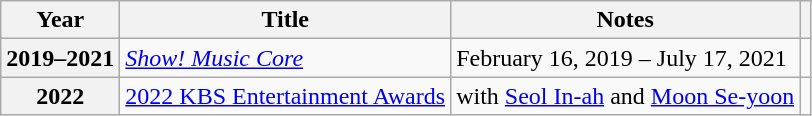<table class="wikitable sortable plainrowheaders">
<tr>
<th scope="col">Year</th>
<th scope="col">Title</th>
<th scope="col">Notes</th>
<th scope="col" class="unsortable"></th>
</tr>
<tr>
<th scope="row">2019–2021</th>
<td><em><a href='#'>Show! Music Core</a></em></td>
<td>February 16, 2019 – July 17, 2021</td>
<td style="text-align:center"></td>
</tr>
<tr>
<th scope="row">2022</th>
<td><a href='#'>2022 KBS Entertainment Awards</a></td>
<td>with <a href='#'>Seol In-ah</a> and <a href='#'>Moon Se-yoon</a></td>
<td style="text-align:center"></td>
</tr>
</table>
